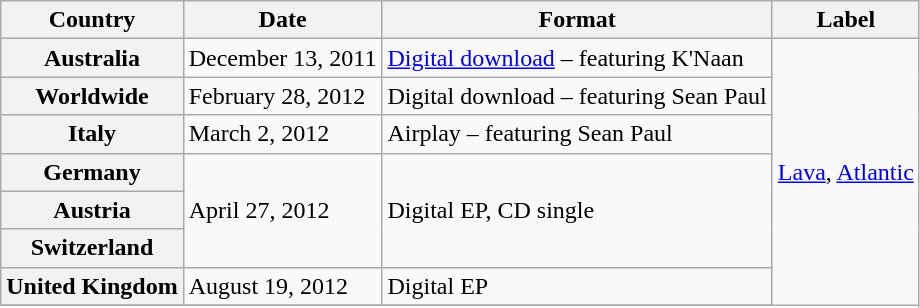<table class="wikitable plainrowheaders">
<tr>
<th scope="col">Country</th>
<th scope="col">Date</th>
<th scope="col">Format</th>
<th scope="col">Label</th>
</tr>
<tr>
<th scope="row">Australia</th>
<td>December 13, 2011</td>
<td><a href='#'>Digital download</a> – featuring K'Naan</td>
<td rowspan="8"><a href='#'>Lava</a>, <a href='#'>Atlantic</a></td>
</tr>
<tr>
<th scope="row">Worldwide</th>
<td>February 28, 2012</td>
<td>Digital download – featuring Sean Paul</td>
</tr>
<tr>
<th scope="row">Italy</th>
<td>March 2, 2012</td>
<td>Airplay – featuring Sean Paul</td>
</tr>
<tr>
<th scope="row">Germany</th>
<td rowspan="3">April 27, 2012</td>
<td rowspan="3">Digital EP, CD single</td>
</tr>
<tr>
<th scope="row">Austria</th>
</tr>
<tr>
<th scope="row">Switzerland</th>
</tr>
<tr>
<th scope="row">United Kingdom</th>
<td>August 19, 2012</td>
<td>Digital EP</td>
</tr>
<tr>
</tr>
</table>
